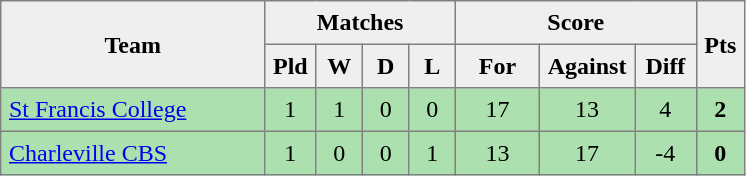<table style=border-collapse:collapse border=1 cellspacing=0 cellpadding=5>
<tr align=center bgcolor=#efefef>
<th rowspan=2 width=165>Team</th>
<th colspan=4>Matches</th>
<th colspan=3>Score</th>
<th rowspan=2width=20>Pts</th>
</tr>
<tr align=center bgcolor=#efefef>
<th width=20>Pld</th>
<th width=20>W</th>
<th width=20>D</th>
<th width=20>L</th>
<th width=45>For</th>
<th width=45>Against</th>
<th width=30>Diff</th>
</tr>
<tr align=center style="background:#ACE1AF;">
<td style="text-align:left;"><a href='#'>St Francis College</a></td>
<td>1</td>
<td>1</td>
<td>0</td>
<td>0</td>
<td>17</td>
<td>13</td>
<td>4</td>
<td><strong>2</strong></td>
</tr>
<tr align=center style="background:#ACE1AF;">
<td style="text-align:left;"><a href='#'>Charleville CBS</a></td>
<td>1</td>
<td>0</td>
<td>0</td>
<td>1</td>
<td>13</td>
<td>17</td>
<td>-4</td>
<td><strong>0</strong></td>
</tr>
</table>
